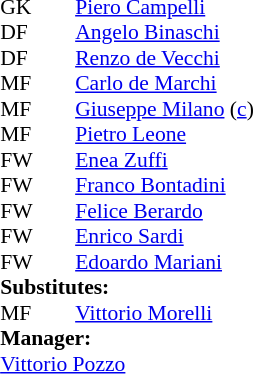<table cellspacing="0" cellpadding="0" style="font-size:90%; margin:0.2em auto;">
<tr>
<th width="25"></th>
<th width="25"></th>
</tr>
<tr>
<td>GK</td>
<td></td>
<td><a href='#'>Piero Campelli</a></td>
</tr>
<tr>
<td>DF</td>
<td></td>
<td><a href='#'>Angelo Binaschi</a></td>
</tr>
<tr>
<td>DF</td>
<td></td>
<td><a href='#'>Renzo de Vecchi</a></td>
</tr>
<tr>
<td>MF</td>
<td></td>
<td><a href='#'>Carlo de Marchi</a></td>
<td></td>
<td> </td>
</tr>
<tr>
<td>MF</td>
<td></td>
<td><a href='#'>Giuseppe Milano</a> (<a href='#'>c</a>)</td>
</tr>
<tr>
<td>MF</td>
<td></td>
<td><a href='#'>Pietro Leone</a></td>
</tr>
<tr>
<td>FW</td>
<td></td>
<td><a href='#'>Enea Zuffi</a></td>
</tr>
<tr>
<td>FW</td>
<td></td>
<td><a href='#'>Franco Bontadini</a></td>
</tr>
<tr>
<td>FW</td>
<td></td>
<td><a href='#'>Felice Berardo</a></td>
</tr>
<tr>
<td>FW</td>
<td></td>
<td><a href='#'>Enrico Sardi</a></td>
</tr>
<tr>
<td>FW</td>
<td></td>
<td><a href='#'>Edoardo Mariani</a></td>
</tr>
<tr>
<td colspan=3><strong>Substitutes:</strong></td>
</tr>
<tr>
<td>MF</td>
<td></td>
<td><a href='#'>Vittorio Morelli</a></td>
<td></td>
<td> </td>
</tr>
<tr>
<td colspan=3><strong>Manager:</strong></td>
</tr>
<tr>
<td colspan=4> <a href='#'>Vittorio Pozzo</a></td>
</tr>
</table>
